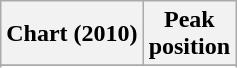<table class="wikitable sortable plainrowheaders" style="text-align:center;">
<tr>
<th>Chart (2010)</th>
<th>Peak<br>position</th>
</tr>
<tr>
</tr>
<tr>
</tr>
<tr>
</tr>
</table>
